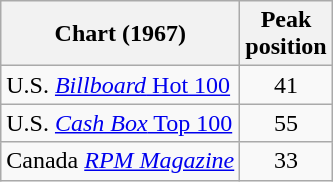<table class="wikitable sortable">
<tr>
<th>Chart (1967)</th>
<th>Peak<br>position</th>
</tr>
<tr>
<td>U.S. <a href='#'><em>Billboard</em> Hot 100</a></td>
<td align="center">41</td>
</tr>
<tr>
<td>U.S. <a href='#'><em>Cash Box</em> Top 100</a></td>
<td align="center">55</td>
</tr>
<tr>
<td>Canada <a href='#'><em>RPM Magazine</em></a></td>
<td align="center">33</td>
</tr>
</table>
